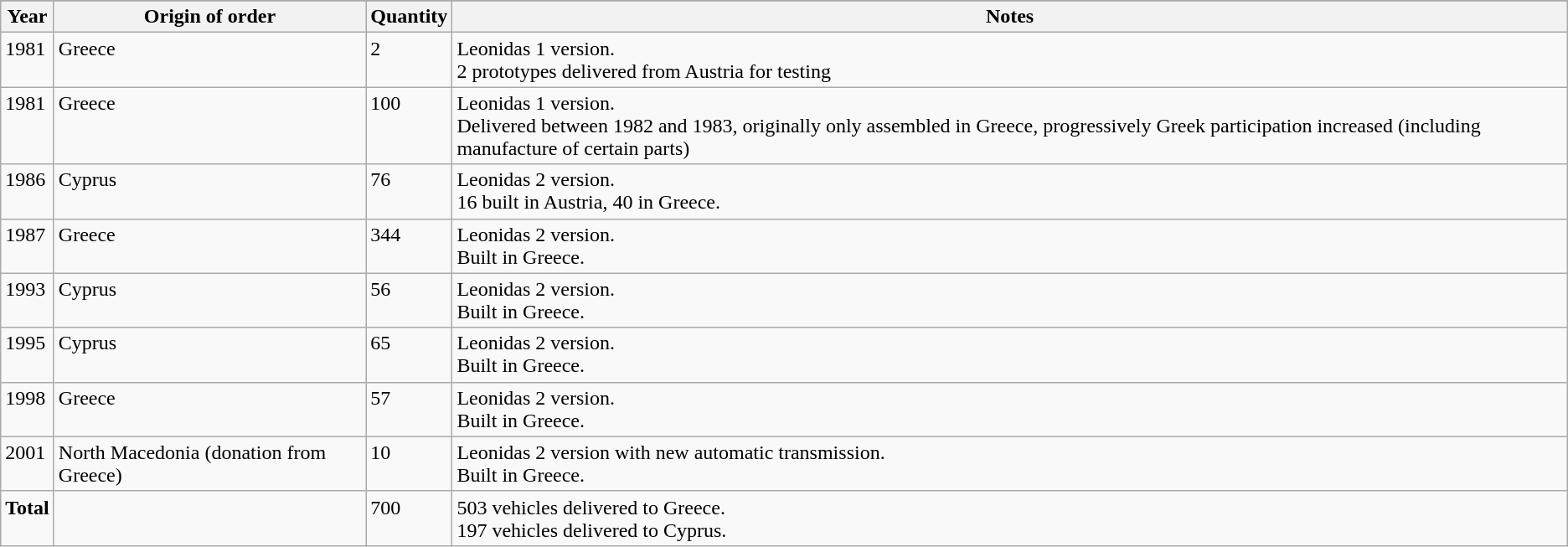<table class="wikitable">
<tr>
</tr>
<tr>
<th>Year</th>
<th>Origin of order</th>
<th>Quantity</th>
<th>Notes</th>
</tr>
<tr style="vertical-align:top; ">
<td>1981</td>
<td>Greece</td>
<td>2</td>
<td>Leonidas 1 version. <br>2 prototypes delivered from Austria for testing</td>
</tr>
<tr style="vertical-align:top; ">
<td>1981</td>
<td>Greece</td>
<td>100</td>
<td>Leonidas 1 version. <br>Delivered between 1982 and 1983, originally only assembled in Greece, progressively Greek participation increased (including manufacture of certain parts)</td>
</tr>
<tr style="vertical-align:top;">
<td>1986</td>
<td>Cyprus</td>
<td>76</td>
<td>Leonidas 2 version. <br>16 built in Austria, 40 in Greece.</td>
</tr>
<tr style="vertical-align:top; ">
<td>1987</td>
<td>Greece</td>
<td>344</td>
<td>Leonidas 2 version.<br>Built in Greece.</td>
</tr>
<tr style="vertical-align:top; ">
<td>1993</td>
<td>Cyprus</td>
<td>56</td>
<td>Leonidas 2 version.<br>Built in Greece.</td>
</tr>
<tr style="vertical-align:top; ">
<td>1995</td>
<td>Cyprus</td>
<td>65</td>
<td>Leonidas 2 version.<br>Built in Greece.</td>
</tr>
<tr style="vertical-align:top; ">
<td>1998</td>
<td>Greece</td>
<td>57</td>
<td>Leonidas 2 version.<br>Built in Greece.</td>
</tr>
<tr style="vertical-align:top; ">
<td>2001</td>
<td>North Macedonia (donation from Greece)</td>
<td>10</td>
<td>Leonidas 2 version with new automatic transmission.<br>Built in Greece.</td>
</tr>
<tr style="vertical-align:top; ">
<td><strong>Total</strong></td>
<td></td>
<td>700</td>
<td>503 vehicles delivered to Greece.<br>197 vehicles delivered to Cyprus.<br></td>
</tr>
</table>
